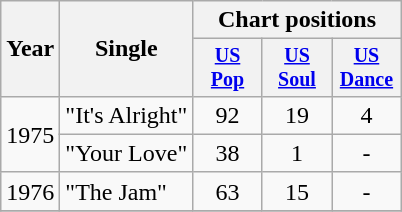<table class="wikitable" style="text-align:center;">
<tr>
<th rowspan="2">Year</th>
<th rowspan="2">Single</th>
<th colspan="3">Chart positions</th>
</tr>
<tr style="font-size:smaller;">
<th width="40"><a href='#'>US<br>Pop</a></th>
<th width="40"><a href='#'>US<br>Soul</a></th>
<th width="40"><a href='#'>US<br>Dance</a></th>
</tr>
<tr>
<td rowspan="2">1975</td>
<td align="left">"It's Alright"</td>
<td>92</td>
<td>19</td>
<td>4</td>
</tr>
<tr>
<td align="left">"Your Love"</td>
<td>38</td>
<td>1</td>
<td>-</td>
</tr>
<tr>
<td rowspan="1">1976</td>
<td align="left">"The Jam"</td>
<td>63</td>
<td>15</td>
<td>-</td>
</tr>
<tr>
</tr>
</table>
